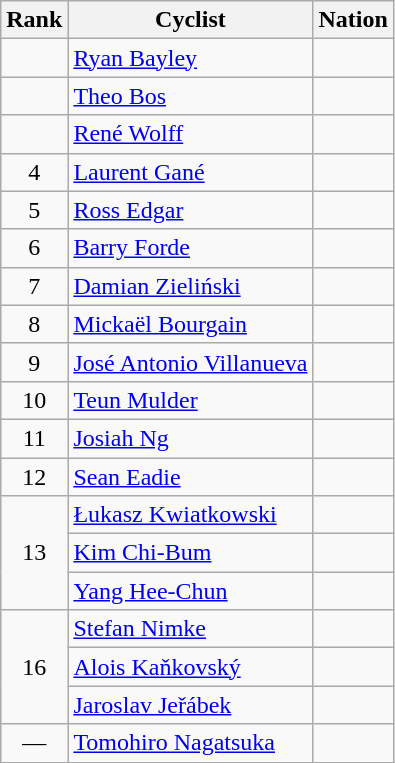<table class="wikitable sortable">
<tr>
<th>Rank</th>
<th>Cyclist</th>
<th>Nation</th>
</tr>
<tr>
<td align=center></td>
<td><a href='#'>Ryan Bayley</a></td>
<td></td>
</tr>
<tr>
<td align=center></td>
<td><a href='#'>Theo Bos</a></td>
<td></td>
</tr>
<tr>
<td align=center></td>
<td><a href='#'>René Wolff</a></td>
<td></td>
</tr>
<tr>
<td align=center>4</td>
<td><a href='#'>Laurent Gané</a></td>
<td></td>
</tr>
<tr>
<td align=center>5</td>
<td><a href='#'>Ross Edgar</a></td>
<td></td>
</tr>
<tr>
<td align=center>6</td>
<td><a href='#'>Barry Forde</a></td>
<td></td>
</tr>
<tr>
<td align=center>7</td>
<td><a href='#'>Damian Zieliński</a></td>
<td></td>
</tr>
<tr>
<td align=center>8</td>
<td><a href='#'>Mickaël Bourgain</a></td>
<td></td>
</tr>
<tr>
<td align=center>9</td>
<td><a href='#'>José Antonio Villanueva</a></td>
<td></td>
</tr>
<tr>
<td align=center>10</td>
<td><a href='#'>Teun Mulder</a></td>
<td></td>
</tr>
<tr>
<td align=center>11</td>
<td><a href='#'>Josiah Ng</a></td>
<td></td>
</tr>
<tr>
<td align=center>12</td>
<td><a href='#'>Sean Eadie</a></td>
<td></td>
</tr>
<tr>
<td align=center rowspan=3>13</td>
<td><a href='#'>Łukasz Kwiatkowski</a></td>
<td></td>
</tr>
<tr>
<td><a href='#'>Kim Chi-Bum</a></td>
<td></td>
</tr>
<tr>
<td><a href='#'>Yang Hee-Chun</a></td>
<td></td>
</tr>
<tr>
<td align=center rowspan=3>16</td>
<td><a href='#'>Stefan Nimke</a></td>
<td></td>
</tr>
<tr>
<td><a href='#'>Alois Kaňkovský</a></td>
<td></td>
</tr>
<tr>
<td><a href='#'>Jaroslav Jeřábek</a></td>
<td></td>
</tr>
<tr>
<td align=center data-sort-value=19>—</td>
<td><a href='#'>Tomohiro Nagatsuka</a></td>
<td></td>
</tr>
</table>
